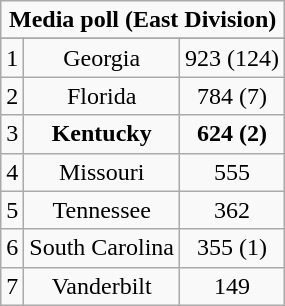<table class="wikitable" style="display: inline-table;">
<tr>
<td align="center" Colspan="3"><strong>Media poll (East Division)</strong></td>
</tr>
<tr align="center">
</tr>
<tr align="center">
<td>1</td>
<td>Georgia</td>
<td>923 (124)</td>
</tr>
<tr align="center">
<td>2</td>
<td>Florida</td>
<td>784 (7)</td>
</tr>
<tr align="center">
<td>3</td>
<td><strong>Kentucky</strong></td>
<td><strong>624 (2)</strong></td>
</tr>
<tr align="center">
<td>4</td>
<td>Missouri</td>
<td>555</td>
</tr>
<tr align="center">
<td>5</td>
<td>Tennessee</td>
<td>362</td>
</tr>
<tr align="center">
<td>6</td>
<td>South Carolina</td>
<td>355 (1)</td>
</tr>
<tr align="center">
<td>7</td>
<td>Vanderbilt</td>
<td>149</td>
</tr>
</table>
